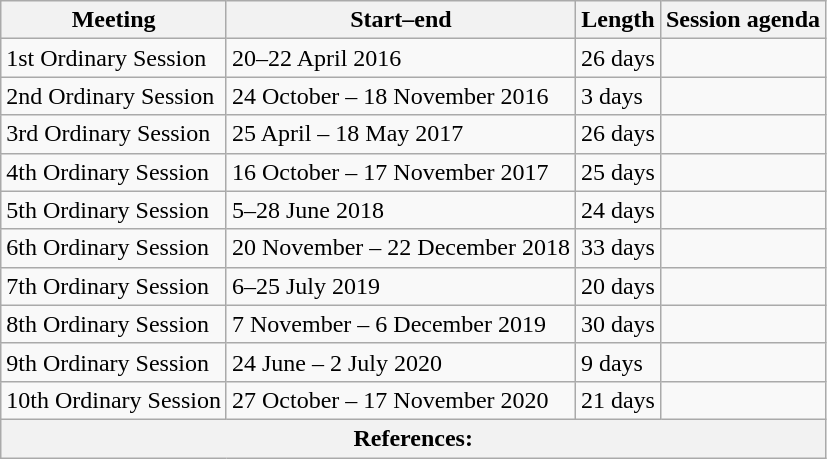<table class="wikitable sortable">
<tr>
<th scope="col">Meeting</th>
<th scope="col">Start–end</th>
<th scope="col">Length</th>
<th scope="col">Session agenda</th>
</tr>
<tr>
<td>1st Ordinary Session</td>
<td>20–22 April 2016</td>
<td>26 days</td>
<td></td>
</tr>
<tr>
<td>2nd Ordinary Session</td>
<td>24 October – 18 November 2016</td>
<td>3 days</td>
<td></td>
</tr>
<tr>
<td>3rd Ordinary Session</td>
<td>25 April – 18 May 2017</td>
<td>26 days</td>
<td></td>
</tr>
<tr>
<td>4th Ordinary Session</td>
<td>16 October – 17 November 2017</td>
<td>25 days</td>
<td></td>
</tr>
<tr>
<td>5th Ordinary Session</td>
<td>5–28 June 2018</td>
<td>24 days</td>
<td></td>
</tr>
<tr>
<td>6th Ordinary Session</td>
<td>20 November – 22 December 2018</td>
<td>33 days</td>
<td></td>
</tr>
<tr>
<td>7th Ordinary Session</td>
<td>6–25 July 2019</td>
<td>20 days</td>
<td></td>
</tr>
<tr>
<td>8th Ordinary Session</td>
<td>7 November – 6 December 2019</td>
<td>30 days</td>
<td></td>
</tr>
<tr>
<td>9th Ordinary Session</td>
<td>24 June – 2 July 2020</td>
<td>9 days</td>
<td></td>
</tr>
<tr>
<td>10th Ordinary Session</td>
<td>27 October – 17 November 2020</td>
<td>21 days</td>
<td></td>
</tr>
<tr>
<th colspan="8" unsortable><strong>References:</strong><br></th>
</tr>
</table>
